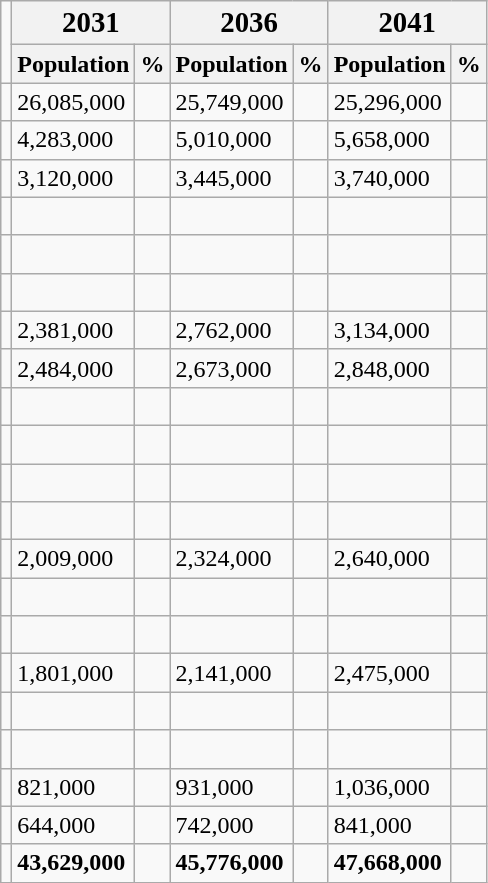<table class="wikitable sortable sticky-header" style=text-align:left;">
<tr>
<td rowspan=2></td>
<th style="text-align:center;" colspan="2"><big>2031</big></th>
<th style="text-align:center;" colspan="2"><big>2036</big></th>
<th style="text-align:center;" colspan="2"><big>2041</big></th>
</tr>
<tr>
<th>Population</th>
<th>%</th>
<th>Population</th>
<th>%</th>
<th>Population</th>
<th>%</th>
</tr>
<tr>
<td><br></td>
<td>26,085,000</td>
<td></td>
<td>25,749,000</td>
<td></td>
<td>25,296,000</td>
<td></td>
</tr>
<tr>
<td><br></td>
<td>4,283,000</td>
<td></td>
<td>5,010,000</td>
<td></td>
<td>5,658,000</td>
<td></td>
</tr>
<tr>
<td><br></td>
<td>3,120,000</td>
<td></td>
<td>3,445,000</td>
<td></td>
<td>3,740,000</td>
<td></td>
</tr>
<tr>
<td><br></td>
<td></td>
<td></td>
<td></td>
<td></td>
<td></td>
<td></td>
</tr>
<tr>
<td><br></td>
<td></td>
<td></td>
<td></td>
<td></td>
<td></td>
<td></td>
</tr>
<tr>
<td><br></td>
<td></td>
<td></td>
<td></td>
<td></td>
<td></td>
<td></td>
</tr>
<tr>
<td><br></td>
<td>2,381,000</td>
<td></td>
<td>2,762,000</td>
<td></td>
<td>3,134,000</td>
<td></td>
</tr>
<tr>
<td><br></td>
<td>2,484,000</td>
<td></td>
<td>2,673,000</td>
<td></td>
<td>2,848,000</td>
<td></td>
</tr>
<tr>
<td><br></td>
<td></td>
<td></td>
<td></td>
<td></td>
<td></td>
<td></td>
</tr>
<tr>
<td><br></td>
<td></td>
<td></td>
<td></td>
<td></td>
<td></td>
<td></td>
</tr>
<tr>
<td><br></td>
<td></td>
<td></td>
<td></td>
<td></td>
<td></td>
<td></td>
</tr>
<tr>
<td><br></td>
<td></td>
<td></td>
<td></td>
<td></td>
<td></td>
<td></td>
</tr>
<tr>
<td><br></td>
<td>2,009,000</td>
<td></td>
<td>2,324,000</td>
<td></td>
<td>2,640,000</td>
<td></td>
</tr>
<tr>
<td><br></td>
<td></td>
<td></td>
<td></td>
<td></td>
<td></td>
<td></td>
</tr>
<tr>
<td><br></td>
<td></td>
<td></td>
<td></td>
<td></td>
<td></td>
<td></td>
</tr>
<tr>
<td><br></td>
<td>1,801,000</td>
<td></td>
<td>2,141,000</td>
<td></td>
<td>2,475,000</td>
<td></td>
</tr>
<tr>
<td><br></td>
<td></td>
<td></td>
<td></td>
<td></td>
<td></td>
<td></td>
</tr>
<tr>
<td><br></td>
<td></td>
<td></td>
<td></td>
<td></td>
<td></td>
<td></td>
</tr>
<tr>
<td><br></td>
<td>821,000</td>
<td></td>
<td>931,000</td>
<td></td>
<td>1,036,000</td>
<td></td>
</tr>
<tr>
<td><br></td>
<td>644,000</td>
<td></td>
<td>742,000</td>
<td></td>
<td>841,000</td>
<td></td>
</tr>
<tr>
<td><br></td>
<td><strong>43,629,000</strong></td>
<td><strong></strong></td>
<td><strong>45,776,000</strong></td>
<td><strong></strong></td>
<td><strong>47,668,000</strong></td>
<td><strong></strong></td>
</tr>
</table>
